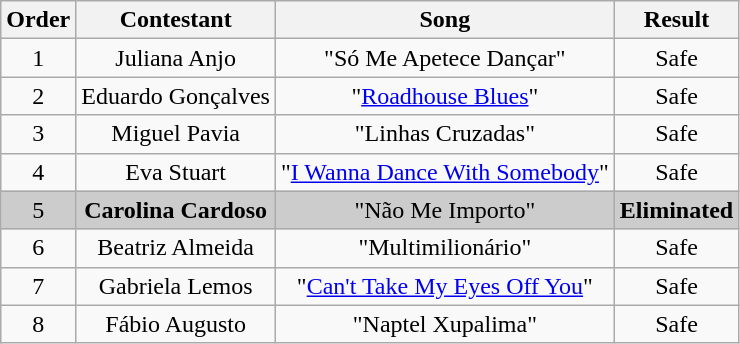<table class="wikitable plainrowheaders" style="text-align:center;">
<tr>
<th>Order</th>
<th>Contestant</th>
<th>Song</th>
<th>Result</th>
</tr>
<tr>
<td>1</td>
<td>Juliana Anjo</td>
<td>"Só Me Apetece Dançar"</td>
<td>Safe</td>
</tr>
<tr>
<td>2</td>
<td>Eduardo Gonçalves</td>
<td>"<a href='#'>Roadhouse Blues</a>"</td>
<td>Safe</td>
</tr>
<tr>
<td>3</td>
<td>Miguel Pavia</td>
<td>"Linhas Cruzadas"</td>
<td>Safe</td>
</tr>
<tr>
<td>4</td>
<td>Eva Stuart</td>
<td>"<a href='#'>I Wanna Dance With Somebody</a>"</td>
<td>Safe</td>
</tr>
<tr style="background:#ccc;">
<td>5</td>
<td><strong>Carolina Cardoso</strong></td>
<td>"Não Me Importo"</td>
<td><strong>Eliminated</strong></td>
</tr>
<tr>
<td>6</td>
<td>Beatriz Almeida</td>
<td>"Multimilionário"</td>
<td>Safe</td>
</tr>
<tr>
<td>7</td>
<td>Gabriela Lemos</td>
<td>"<a href='#'>Can't Take My Eyes Off You</a>"</td>
<td>Safe</td>
</tr>
<tr>
<td>8</td>
<td>Fábio Augusto</td>
<td>"Naptel Xupalima"</td>
<td>Safe</td>
</tr>
</table>
